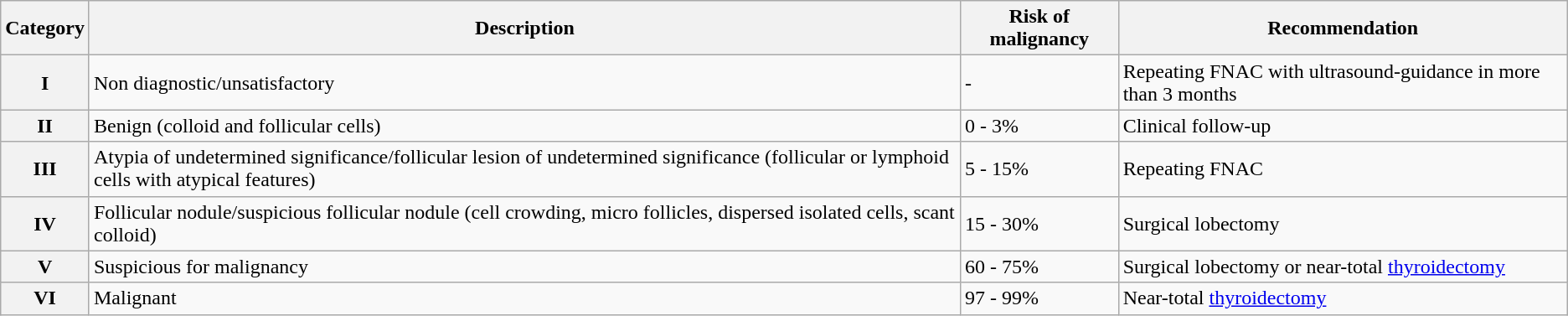<table class="wikitable">
<tr>
<th>Category</th>
<th>Description</th>
<th>Risk of malignancy</th>
<th>Recommendation</th>
</tr>
<tr>
<th>I</th>
<td>Non diagnostic/unsatisfactory</td>
<td>-</td>
<td>Repeating FNAC with ultrasound-guidance in more than 3 months</td>
</tr>
<tr>
<th>II</th>
<td>Benign (colloid and follicular cells)</td>
<td>0 - 3%</td>
<td>Clinical follow-up</td>
</tr>
<tr>
<th>III</th>
<td>Atypia of undetermined significance/follicular lesion of undetermined significance (follicular or lymphoid cells with atypical features)</td>
<td>5 - 15%</td>
<td>Repeating FNAC</td>
</tr>
<tr>
<th>IV</th>
<td>Follicular nodule/suspicious follicular nodule (cell crowding, micro follicles, dispersed isolated cells, scant colloid)</td>
<td>15 - 30%</td>
<td>Surgical lobectomy</td>
</tr>
<tr>
<th>V</th>
<td>Suspicious for malignancy</td>
<td>60 - 75%</td>
<td>Surgical lobectomy or near-total <a href='#'>thyroidectomy</a></td>
</tr>
<tr>
<th>VI</th>
<td>Malignant</td>
<td>97 - 99%</td>
<td>Near-total <a href='#'>thyroidectomy</a></td>
</tr>
</table>
